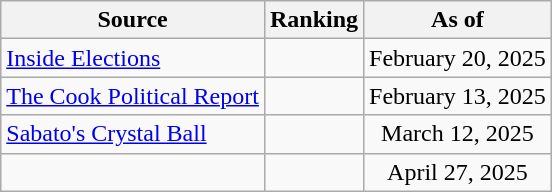<table class="wikitable" style=text-align:center>
<tr>
<th>Source</th>
<th>Ranking</th>
<th>As of</th>
</tr>
<tr>
<td align="left"><a href='#'>Inside Elections</a></td>
<td></td>
<td>February 20, 2025</td>
</tr>
<tr>
<td align="left"><a href='#'>The Cook Political Report</a></td>
<td></td>
<td>February 13, 2025</td>
</tr>
<tr>
<td align="left"><a href='#'>Sabato's Crystal Ball</a></td>
<td></td>
<td>March 12, 2025</td>
</tr>
<tr>
<td align="left"></td>
<td></td>
<td>April 27, 2025</td>
</tr>
</table>
